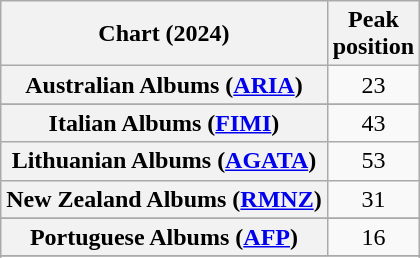<table class="wikitable sortable plainrowheaders" style="text-align:center">
<tr>
<th scope="col">Chart (2024)</th>
<th scope="col">Peak<br>position</th>
</tr>
<tr>
<th scope="row">Australian Albums (<a href='#'>ARIA</a>)</th>
<td>23</td>
</tr>
<tr>
</tr>
<tr>
</tr>
<tr>
</tr>
<tr>
</tr>
<tr>
</tr>
<tr>
</tr>
<tr>
</tr>
<tr>
</tr>
<tr>
<th scope="row">Italian Albums (<a href='#'>FIMI</a>)</th>
<td>43</td>
</tr>
<tr>
<th scope="row">Lithuanian Albums (<a href='#'>AGATA</a>)</th>
<td>53</td>
</tr>
<tr>
<th scope="row">New Zealand Albums (<a href='#'>RMNZ</a>)</th>
<td>31</td>
</tr>
<tr>
</tr>
<tr>
</tr>
<tr>
<th scope="row">Portuguese Albums (<a href='#'>AFP</a>)</th>
<td>16</td>
</tr>
<tr>
</tr>
<tr>
</tr>
<tr>
</tr>
<tr>
</tr>
<tr>
</tr>
<tr>
</tr>
</table>
